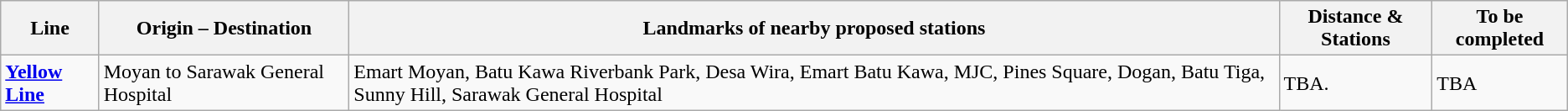<table class="wikitable sortable">
<tr>
<th>Line</th>
<th>Origin – Destination</th>
<th>Landmarks of nearby proposed stations</th>
<th>Distance & Stations</th>
<th>To be completed</th>
</tr>
<tr>
<td><em></em> <a href='#'><strong>Yellow Line</strong></a></td>
<td>Moyan to Sarawak General Hospital</td>
<td>Emart Moyan, Batu Kawa Riverbank Park, Desa Wira, Emart Batu Kawa, MJC, Pines Square, Dogan, Batu Tiga, Sunny Hill, Sarawak General Hospital</td>
<td>TBA.</td>
<td>TBA</td>
</tr>
</table>
